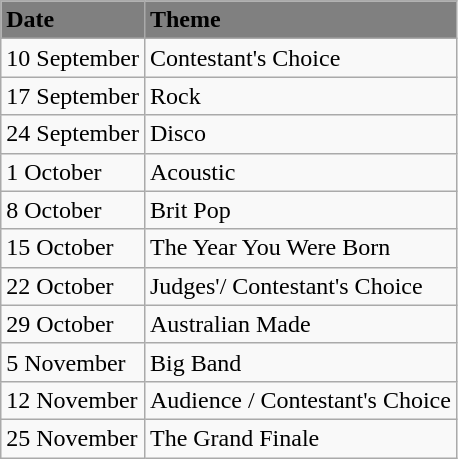<table class="wikitable">
<tr bgcolor=#808080>
<td><strong>Date</strong></td>
<td><strong>Theme</strong></td>
</tr>
<tr>
<td>10 September</td>
<td>Contestant's Choice</td>
</tr>
<tr>
<td>17 September</td>
<td>Rock</td>
</tr>
<tr>
<td>24 September</td>
<td>Disco</td>
</tr>
<tr>
<td>1 October</td>
<td>Acoustic</td>
</tr>
<tr>
<td>8 October</td>
<td>Brit Pop</td>
</tr>
<tr>
<td>15 October</td>
<td>The Year You Were Born</td>
</tr>
<tr>
<td>22 October</td>
<td>Judges'/ Contestant's Choice</td>
</tr>
<tr>
<td>29 October</td>
<td>Australian Made</td>
</tr>
<tr>
<td>5 November</td>
<td>Big Band</td>
</tr>
<tr>
<td>12 November</td>
<td>Audience / Contestant's Choice</td>
</tr>
<tr>
<td>25 November</td>
<td>The Grand Finale</td>
</tr>
</table>
